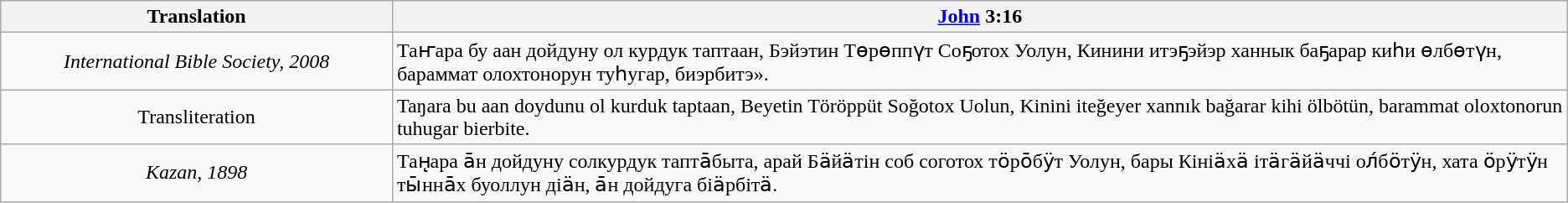<table class="wikitable">
<tr>
<th style="text-align:center; width:25%;">Translation</th>
<th><a href='#'>John</a> 3:16</th>
</tr>
<tr>
<td style="text-align:center;"><em>International Bible Society, 2008</em></td>
<td>Таҥара бу аан дойдуну ол курдук таптаан, Бэйэтин Төрөппүт Соҕотох Уолун, Кинини итэҕэйэр ханнык баҕарар киһи өлбөтүн, бараммат олохтонорун туһугар, биэрбитэ».</td>
</tr>
<tr>
<td style="text-align:center;">Transliteration</td>
<td>Taŋara bu aan doydunu ol kurduk taptaan, Beyetin Töröppüt Soğotox Uolun, Kinini iteğeyer xannık bağarar kihi ölbötün, barammat oloxtonorun tuhugar bierbite.</td>
</tr>
<tr>
<td style="text-align:center;"><em>Kazan, 1898</em></td>
<td>Тан̨ара а̄н дойдуну солкурдук тапта̄быта, арай Бӓйӓтін соб соготох тӧро̄бӱт Уолун, бары Кініӓхӓ ітӓгӓйӓччі ол́бӧтӱн, хата ӧрӱтӱн ты̄нна̄х буоллун діӓн, а̄н дойдуга біӓрбітӓ.</td>
</tr>
</table>
